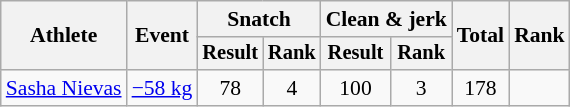<table class="wikitable" style="font-size:90%">
<tr>
<th rowspan="2">Athlete</th>
<th rowspan="2">Event</th>
<th colspan="2">Snatch</th>
<th colspan="2">Clean & jerk</th>
<th rowspan="2">Total</th>
<th rowspan="2">Rank</th>
</tr>
<tr style="font-size:95%">
<th>Result</th>
<th>Rank</th>
<th>Result</th>
<th>Rank</th>
</tr>
<tr align=center>
<td align=left><a href='#'>Sasha Nievas</a></td>
<td align=left><a href='#'>−58 kg</a></td>
<td>78</td>
<td>4</td>
<td>100</td>
<td>3</td>
<td>178</td>
<td></td>
</tr>
</table>
